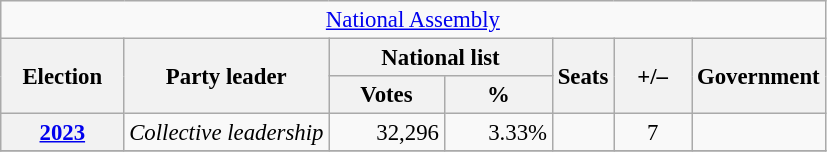<table class="wikitable" style="text-align:right;font-size:95%;">
<tr>
<td colspan="7" align="center"><a href='#'>National Assembly</a></td>
</tr>
<tr>
<th rowspan="2" width="75">Election</th>
<th rowspan="2">Party leader</th>
<th colspan="2">National list</th>
<th rowspan="2">Seats</th>
<th rowspan="2" width="45">+/–</th>
<th rowspan="2">Government</th>
</tr>
<tr>
<th width="70">Votes</th>
<th width="65">%</th>
</tr>
<tr>
<th><a href='#'>2023</a></th>
<td style="text-align:left;"><em>Collective leadership</em></td>
<td>32,296</td>
<td>3.33%</td>
<td></td>
<td style="text-align:center;"> 7</td>
<td></td>
</tr>
<tr>
</tr>
</table>
